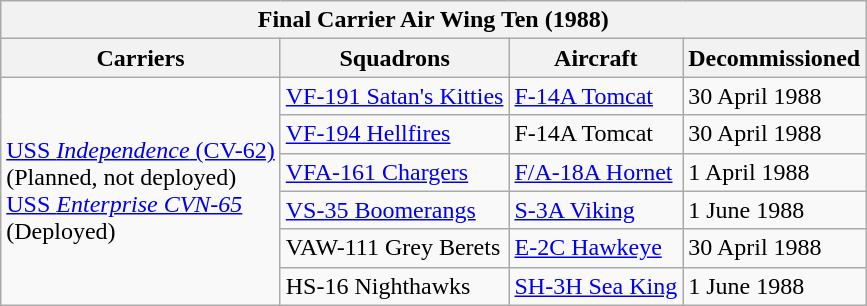<table class="wikitable">
<tr>
<th colspan="4">Final Carrier Air Wing Ten (1988)</th>
</tr>
<tr>
<th>Carriers</th>
<th>Squadrons</th>
<th>Aircraft</th>
<th>Decommissioned</th>
</tr>
<tr>
<td rowspan="6"><a href='#'>USS <em>Independence</em> (CV-62)</a><br>(Planned, not deployed)<br><a href='#'>USS <em>Enterprise CVN-65</em></a><br>(Deployed)</td>
<td><a href='#'>VF-191 Satan's Kitties</a></td>
<td><a href='#'>F-14A Tomcat</a></td>
<td>30 April 1988</td>
</tr>
<tr>
<td><a href='#'>VF-194 Hellfires</a></td>
<td>F-14A Tomcat</td>
<td>30 April 1988</td>
</tr>
<tr>
<td><a href='#'>VFA-161 Chargers</a></td>
<td><a href='#'>F/A-18A Hornet</a></td>
<td>1 April 1988</td>
</tr>
<tr>
<td><a href='#'>VS-35 Boomerangs</a></td>
<td><a href='#'>S-3A Viking</a></td>
<td>1 June 1988</td>
</tr>
<tr>
<td>VAW-111 Grey Berets</td>
<td><a href='#'>E-2C Hawkeye</a></td>
<td>30 April 1988</td>
</tr>
<tr>
<td>HS-16 Nighthawks</td>
<td><a href='#'>SH-3H Sea King</a></td>
<td>1 June 1988</td>
</tr>
</table>
